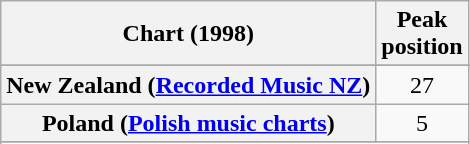<table class="wikitable sortable plainrowheaders" style="text-align:center">
<tr>
<th scope="col">Chart (1998)</th>
<th scope="col">Peak<br>position</th>
</tr>
<tr>
</tr>
<tr>
<th scope="row">New Zealand (<a href='#'>Recorded Music NZ</a>)</th>
<td>27</td>
</tr>
<tr>
<th scope="row">Poland (<a href='#'>Polish music charts</a>)</th>
<td>5</td>
</tr>
<tr>
</tr>
<tr>
</tr>
</table>
